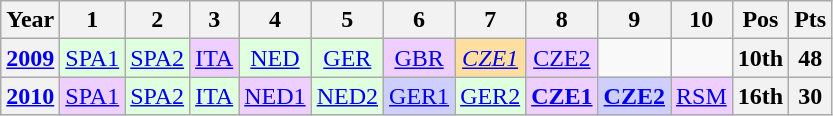<table class="wikitable" style="text-align:center">
<tr>
<th>Year</th>
<th>1</th>
<th>2</th>
<th>3</th>
<th>4</th>
<th>5</th>
<th>6</th>
<th>7</th>
<th>8</th>
<th>9</th>
<th>10</th>
<th>Pos</th>
<th>Pts</th>
</tr>
<tr>
<th><a href='#'>2009</a></th>
<td style="background:#dfffdf;"><a href='#'>SPA1</a><br></td>
<td style="background:#dfffdf;"><a href='#'>SPA2</a><br></td>
<td style="background:#efcfff;"><a href='#'>ITA</a><br></td>
<td style="background:#dfffdf;"><a href='#'>NED</a><br></td>
<td style="background:#dfffdf;"><a href='#'>GER</a><br></td>
<td style="background:#efcfff;"><a href='#'>GBR</a><br></td>
<td style="background:#ffdf9f;"><em><a href='#'>CZE1</a></em><br></td>
<td style="background:#efcfff;"><a href='#'>CZE2</a><br></td>
<td></td>
<td></td>
<th>10th</th>
<th>48</th>
</tr>
<tr>
<th><a href='#'>2010</a></th>
<td style="background:#efcfff;"><a href='#'>SPA1</a><br></td>
<td style="background:#dfffdf;"><a href='#'>SPA2</a><br></td>
<td style="background:#dfffdf;"><a href='#'>ITA</a><br></td>
<td style="background:#efcfff;"><a href='#'>NED1</a><br></td>
<td style="background:#dfffdf;"><a href='#'>NED2</a><br></td>
<td style="background:#cfcfff;"><a href='#'>GER1</a><br></td>
<td style="background:#dfffdf;"><a href='#'>GER2</a><br></td>
<td style="background:#efcfff;"><strong><a href='#'>CZE1</a></strong><br></td>
<td style="background:#cfcfff;"><strong><a href='#'>CZE2</a></strong><br></td>
<td style="background:#efcfff;"><a href='#'>RSM</a><br></td>
<th>16th</th>
<th>30</th>
</tr>
</table>
